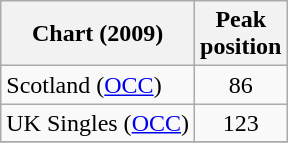<table class="wikitable sortable">
<tr>
<th align="left">Chart (2009)</th>
<th style="text-align:center;">Peak<br>position</th>
</tr>
<tr>
<td>Scotland (<a href='#'>OCC</a>)</td>
<td style="text-align:center;">86</td>
</tr>
<tr>
<td>UK Singles (<a href='#'>OCC</a>)</td>
<td style="text-align:center;">123</td>
</tr>
<tr>
</tr>
</table>
